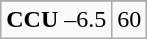<table class="wikitable">
<tr align="center">
</tr>
<tr align="center">
<td><strong>CCU</strong> –6.5</td>
<td>60</td>
</tr>
</table>
